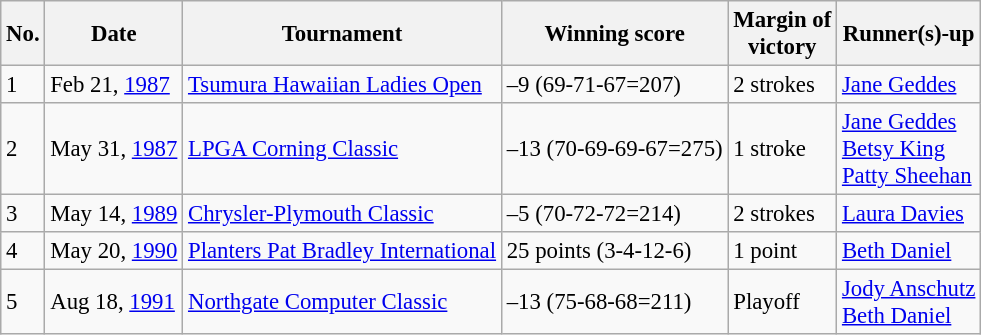<table class="wikitable" style="font-size:95%;">
<tr>
<th>No.</th>
<th>Date</th>
<th>Tournament</th>
<th>Winning score</th>
<th>Margin of<br>victory</th>
<th>Runner(s)-up</th>
</tr>
<tr>
<td>1</td>
<td>Feb 21, <a href='#'>1987</a></td>
<td><a href='#'>Tsumura Hawaiian Ladies Open</a></td>
<td>–9 (69-71-67=207)</td>
<td>2 strokes</td>
<td> <a href='#'>Jane Geddes</a></td>
</tr>
<tr>
<td>2</td>
<td>May 31, <a href='#'>1987</a></td>
<td><a href='#'>LPGA Corning Classic</a></td>
<td>–13 (70-69-69-67=275)</td>
<td>1 stroke</td>
<td> <a href='#'>Jane Geddes</a><br> <a href='#'>Betsy King</a><br> <a href='#'>Patty Sheehan</a></td>
</tr>
<tr>
<td>3</td>
<td>May 14, <a href='#'>1989</a></td>
<td><a href='#'>Chrysler-Plymouth Classic</a></td>
<td>–5 (70-72-72=214)</td>
<td>2 strokes</td>
<td> <a href='#'>Laura Davies</a></td>
</tr>
<tr>
<td>4</td>
<td>May 20, <a href='#'>1990</a></td>
<td><a href='#'>Planters Pat Bradley International</a></td>
<td>25 points (3-4-12-6)</td>
<td>1 point</td>
<td> <a href='#'>Beth Daniel</a></td>
</tr>
<tr>
<td>5</td>
<td>Aug 18, <a href='#'>1991</a></td>
<td><a href='#'>Northgate Computer Classic</a></td>
<td>–13 (75-68-68=211)</td>
<td>Playoff</td>
<td> <a href='#'>Jody Anschutz</a><br> <a href='#'>Beth Daniel</a></td>
</tr>
</table>
